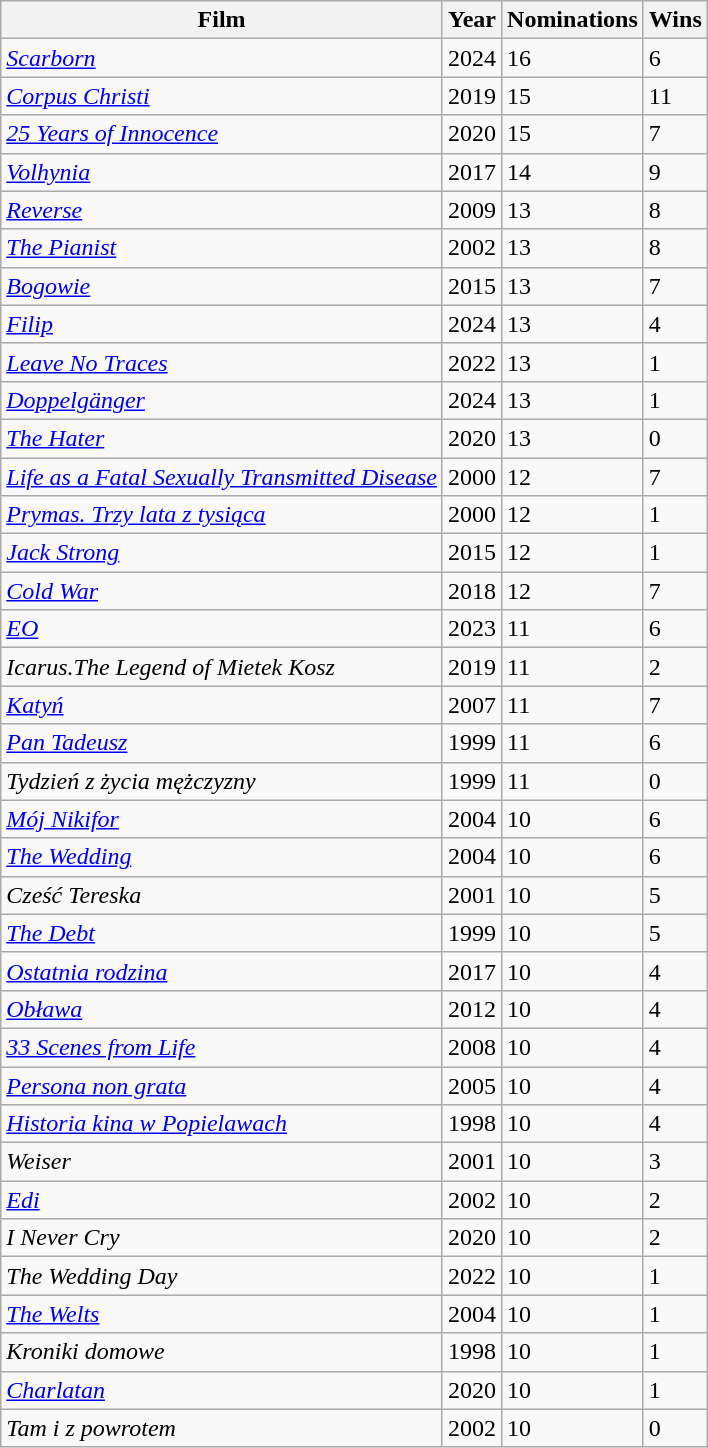<table class="sortable wikitable">
<tr>
<th>Film</th>
<th>Year</th>
<th>Nominations</th>
<th>Wins</th>
</tr>
<tr>
<td><em><a href='#'>Scarborn</a></em></td>
<td>2024</td>
<td>16</td>
<td>6</td>
</tr>
<tr>
<td><em><a href='#'>Corpus Christi</a></em></td>
<td>2019</td>
<td>15</td>
<td>11</td>
</tr>
<tr>
<td><em><a href='#'>25 Years of Innocence</a></em></td>
<td>2020</td>
<td>15</td>
<td>7</td>
</tr>
<tr>
<td><a href='#'><em>Volhynia</em></a></td>
<td>2017</td>
<td>14</td>
<td>9</td>
</tr>
<tr>
<td><a href='#'><em>Reverse</em></a></td>
<td>2009</td>
<td>13</td>
<td>8</td>
</tr>
<tr>
<td><em><a href='#'>The Pianist</a></em></td>
<td>2002</td>
<td>13</td>
<td>8</td>
</tr>
<tr>
<td><em><a href='#'>Bogowie</a></em></td>
<td>2015</td>
<td>13</td>
<td>7</td>
</tr>
<tr>
<td><em><a href='#'>Filip</a></em></td>
<td>2024</td>
<td>13</td>
<td>4</td>
</tr>
<tr>
<td><em><a href='#'>Leave No Traces</a></em></td>
<td>2022</td>
<td>13</td>
<td>1</td>
</tr>
<tr>
<td><em><a href='#'>Doppelgänger</a></em></td>
<td>2024</td>
<td>13</td>
<td>1</td>
</tr>
<tr>
<td><em><a href='#'>The Hater</a></em></td>
<td>2020</td>
<td>13</td>
<td>0</td>
</tr>
<tr>
<td><em><a href='#'>Life as a Fatal Sexually Transmitted Disease</a></em></td>
<td>2000</td>
<td>12</td>
<td>7</td>
</tr>
<tr>
<td><em><a href='#'>Prymas. Trzy lata z tysiąca</a></em></td>
<td>2000</td>
<td>12</td>
<td>1</td>
</tr>
<tr>
<td><em><a href='#'>Jack Strong</a></em></td>
<td>2015</td>
<td>12</td>
<td>1</td>
</tr>
<tr>
<td><em><a href='#'>Cold War</a></em></td>
<td>2018</td>
<td>12</td>
<td>7</td>
</tr>
<tr>
<td><em><a href='#'>EO</a></em></td>
<td>2023</td>
<td>11</td>
<td>6</td>
</tr>
<tr>
<td><em>Icarus.The Legend of Mietek Kosz</em></td>
<td>2019</td>
<td>11</td>
<td>2</td>
</tr>
<tr>
<td><em><a href='#'>Katyń</a></em></td>
<td>2007</td>
<td>11</td>
<td>7</td>
</tr>
<tr>
<td><em><a href='#'>Pan Tadeusz</a></em></td>
<td>1999</td>
<td>11</td>
<td>6</td>
</tr>
<tr>
<td><em>Tydzień z życia mężczyzny</em></td>
<td>1999</td>
<td>11</td>
<td>0</td>
</tr>
<tr>
<td><em><a href='#'>Mój Nikifor</a></em></td>
<td>2004</td>
<td>10</td>
<td>6</td>
</tr>
<tr>
<td><em><a href='#'>The Wedding</a></em></td>
<td>2004</td>
<td>10</td>
<td>6</td>
</tr>
<tr>
<td><em>Cześć Tereska</em></td>
<td>2001</td>
<td>10</td>
<td>5</td>
</tr>
<tr>
<td><em><a href='#'>The Debt</a></em></td>
<td>1999</td>
<td>10</td>
<td>5</td>
</tr>
<tr>
<td><em><a href='#'>Ostatnia rodzina</a></em></td>
<td>2017</td>
<td>10</td>
<td>4</td>
</tr>
<tr>
<td><em><a href='#'>Obława</a></em></td>
<td>2012</td>
<td>10</td>
<td>4</td>
</tr>
<tr>
<td><em><a href='#'>33 Scenes from Life</a></em></td>
<td>2008</td>
<td>10</td>
<td>4</td>
</tr>
<tr>
<td><em><a href='#'>Persona non grata</a></em></td>
<td>2005</td>
<td>10</td>
<td>4</td>
</tr>
<tr>
<td><em><a href='#'>Historia kina w Popielawach</a></em></td>
<td>1998</td>
<td>10</td>
<td>4</td>
</tr>
<tr>
<td><em>Weiser</em></td>
<td>2001</td>
<td>10</td>
<td>3</td>
</tr>
<tr>
<td><em><a href='#'>Edi</a></em></td>
<td>2002</td>
<td>10</td>
<td>2</td>
</tr>
<tr>
<td><em>I Never Cry</em></td>
<td>2020</td>
<td>10</td>
<td>2</td>
</tr>
<tr>
<td><em>The Wedding Day</em></td>
<td>2022</td>
<td>10</td>
<td>1</td>
</tr>
<tr>
<td><em><a href='#'>The Welts</a></em></td>
<td>2004</td>
<td>10</td>
<td>1</td>
</tr>
<tr>
<td><em>Kroniki domowe</em></td>
<td>1998</td>
<td>10</td>
<td>1</td>
</tr>
<tr>
<td><em><a href='#'>Charlatan</a></em></td>
<td>2020</td>
<td>10</td>
<td>1</td>
</tr>
<tr>
<td><em>Tam i z powrotem</em></td>
<td>2002</td>
<td>10</td>
<td>0</td>
</tr>
</table>
